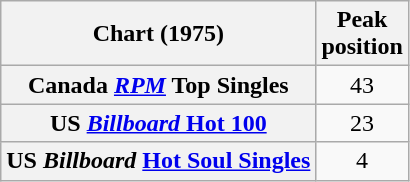<table class="wikitable sortable plainrowheaders">
<tr>
<th scope="col">Chart (1975)</th>
<th scope="col">Peak<br>position</th>
</tr>
<tr>
<th scope="row">Canada <em><a href='#'>RPM</a></em> Top Singles</th>
<td align="center">43</td>
</tr>
<tr>
<th scope="row">US <a href='#'><em>Billboard</em> Hot 100</a></th>
<td align="center">23</td>
</tr>
<tr>
<th scope="row">US <em>Billboard</em> <a href='#'>Hot Soul Singles</a></th>
<td align="center">4</td>
</tr>
</table>
